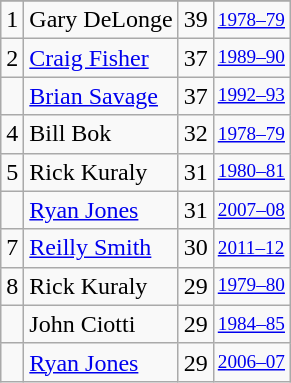<table class="wikitable">
<tr>
</tr>
<tr>
<td>1</td>
<td>Gary DeLonge</td>
<td>39</td>
<td style="font-size:80%;"><a href='#'>1978–79</a></td>
</tr>
<tr>
<td>2</td>
<td><a href='#'>Craig Fisher</a></td>
<td>37</td>
<td style="font-size:80%;"><a href='#'>1989–90</a></td>
</tr>
<tr>
<td></td>
<td><a href='#'>Brian Savage</a></td>
<td>37</td>
<td style="font-size:80%;"><a href='#'>1992–93</a></td>
</tr>
<tr>
<td>4</td>
<td>Bill Bok</td>
<td>32</td>
<td style="font-size:80%;"><a href='#'>1978–79</a></td>
</tr>
<tr>
<td>5</td>
<td>Rick Kuraly</td>
<td>31</td>
<td style="font-size:80%;"><a href='#'>1980–81</a></td>
</tr>
<tr>
<td></td>
<td><a href='#'>Ryan Jones</a></td>
<td>31</td>
<td style="font-size:80%;"><a href='#'>2007–08</a></td>
</tr>
<tr>
<td>7</td>
<td><a href='#'>Reilly Smith</a></td>
<td>30</td>
<td style="font-size:80%;"><a href='#'>2011–12</a></td>
</tr>
<tr>
<td>8</td>
<td>Rick Kuraly</td>
<td>29</td>
<td style="font-size:80%;"><a href='#'>1979–80</a></td>
</tr>
<tr>
<td></td>
<td>John Ciotti</td>
<td>29</td>
<td style="font-size:80%;"><a href='#'>1984–85</a></td>
</tr>
<tr>
<td></td>
<td><a href='#'>Ryan Jones</a></td>
<td>29</td>
<td style="font-size:80%;"><a href='#'>2006–07</a></td>
</tr>
</table>
